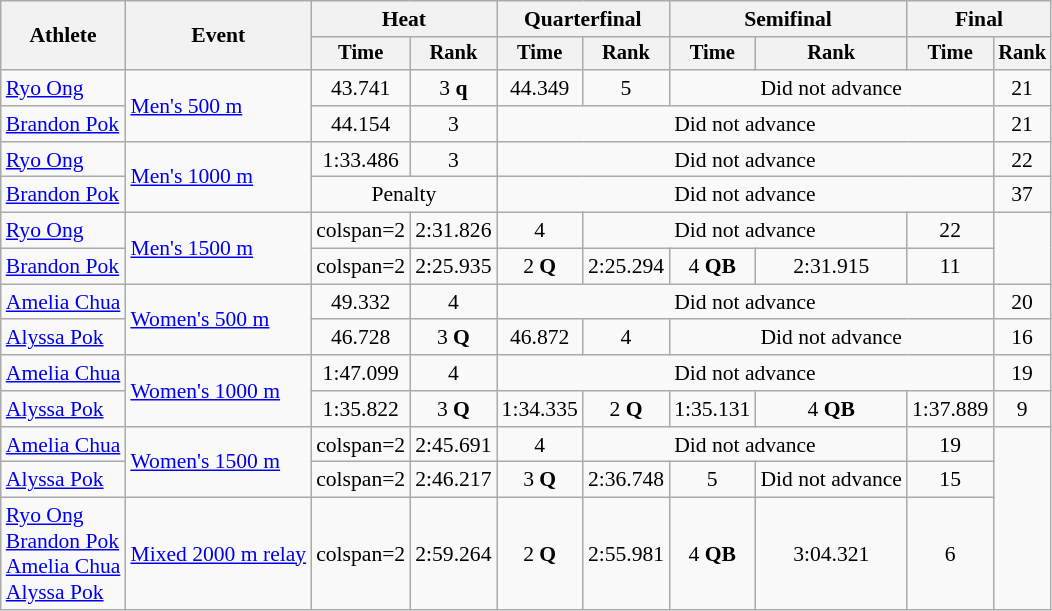<table class="wikitable" style="font-size:90%">
<tr>
<th rowspan=2>Athlete</th>
<th rowspan=2>Event</th>
<th colspan=2>Heat</th>
<th colspan=2>Quarterfinal</th>
<th colspan=2>Semifinal</th>
<th colspan=2>Final</th>
</tr>
<tr style="font-size:95%">
<th>Time</th>
<th>Rank</th>
<th>Time</th>
<th>Rank</th>
<th>Time</th>
<th>Rank</th>
<th>Time</th>
<th>Rank</th>
</tr>
<tr align=center>
<td align=left><a href='#'>Ryo Ong</a></td>
<td align=left rowspan=2><a href='#'>Men's 500 m</a></td>
<td>43.741</td>
<td>3 <strong>q</strong></td>
<td>44.349</td>
<td>5</td>
<td colspan=3>Did not advance</td>
<td>21</td>
</tr>
<tr align=center>
<td align=left><a href='#'>Brandon Pok</a></td>
<td>44.154</td>
<td>3</td>
<td colspan=5>Did not advance</td>
<td>21</td>
</tr>
<tr align=center>
<td align=left><a href='#'>Ryo Ong</a></td>
<td align=left rowspan=2><a href='#'>Men's 1000 m</a></td>
<td>1:33.486</td>
<td>3</td>
<td colspan=5>Did not advance</td>
<td>22</td>
</tr>
<tr align=center>
<td align=left><a href='#'>Brandon Pok</a></td>
<td colspan=2>Penalty</td>
<td colspan=5>Did not advance</td>
<td>37</td>
</tr>
<tr align=center>
<td align=left><a href='#'>Ryo Ong</a></td>
<td align=left rowspan=2><a href='#'>Men's 1500 m</a></td>
<td>colspan=2 </td>
<td>2:31.826</td>
<td>4</td>
<td colspan=3>Did not advance</td>
<td>22</td>
</tr>
<tr align=center>
<td align=left><a href='#'>Brandon Pok</a></td>
<td>colspan=2 </td>
<td>2:25.935</td>
<td>2 <strong>Q</strong></td>
<td>2:25.294</td>
<td>4 <strong>QB</strong></td>
<td>2:31.915</td>
<td>11</td>
</tr>
<tr align=center>
<td align=left><a href='#'>Amelia Chua</a></td>
<td align=left rowspan=2><a href='#'>Women's 500 m</a></td>
<td>49.332</td>
<td>4</td>
<td colspan=5>Did not advance</td>
<td>20</td>
</tr>
<tr align=center>
<td align=left><a href='#'>Alyssa Pok</a></td>
<td>46.728</td>
<td>3 <strong>Q</strong></td>
<td>46.872</td>
<td>4</td>
<td colspan=3>Did not advance</td>
<td>16</td>
</tr>
<tr align=center>
<td align=left><a href='#'>Amelia Chua</a></td>
<td align=left rowspan=2><a href='#'>Women's 1000 m</a></td>
<td>1:47.099</td>
<td>4</td>
<td colspan=5>Did not advance</td>
<td>19</td>
</tr>
<tr align=center>
<td align=left><a href='#'>Alyssa Pok</a></td>
<td>1:35.822</td>
<td>3 <strong>Q</strong></td>
<td>1:34.335</td>
<td>2 <strong>Q</strong></td>
<td>1:35.131</td>
<td>4 <strong>QB</strong></td>
<td>1:37.889</td>
<td>9</td>
</tr>
<tr align=center>
<td align=left><a href='#'>Amelia Chua</a></td>
<td align=left rowspan=2><a href='#'>Women's 1500 m</a></td>
<td>colspan=2 </td>
<td>2:45.691</td>
<td>4</td>
<td colspan=3>Did not advance</td>
<td>19</td>
</tr>
<tr align=center>
<td align=left><a href='#'>Alyssa Pok</a></td>
<td>colspan=2 </td>
<td>2:46.217</td>
<td>3 <strong>Q</strong></td>
<td>2:36.748</td>
<td>5</td>
<td>Did not advance</td>
<td>15</td>
</tr>
<tr align=center>
<td align=left><a href='#'>Ryo Ong</a><br><a href='#'>Brandon Pok</a><br><a href='#'>Amelia Chua</a><br><a href='#'>Alyssa Pok</a></td>
<td align=left><a href='#'>Mixed 2000 m relay</a></td>
<td>colspan=2 </td>
<td>2:59.264</td>
<td>2 <strong>Q</strong></td>
<td>2:55.981</td>
<td>4 <strong>QB</strong></td>
<td>3:04.321</td>
<td>6</td>
</tr>
</table>
